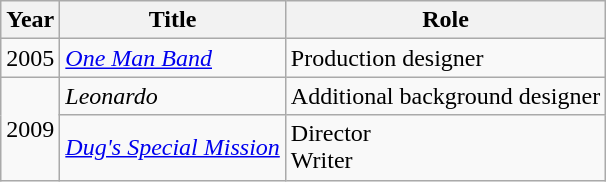<table class="wikitable">
<tr>
<th>Year</th>
<th>Title</th>
<th>Role</th>
</tr>
<tr>
<td>2005</td>
<td><em><a href='#'>One Man Band</a></em></td>
<td>Production designer</td>
</tr>
<tr>
<td rowspan=2>2009</td>
<td><em>Leonardo</em></td>
<td>Additional background designer</td>
</tr>
<tr>
<td><em><a href='#'>Dug's Special Mission</a></em></td>
<td>Director<br>Writer</td>
</tr>
</table>
